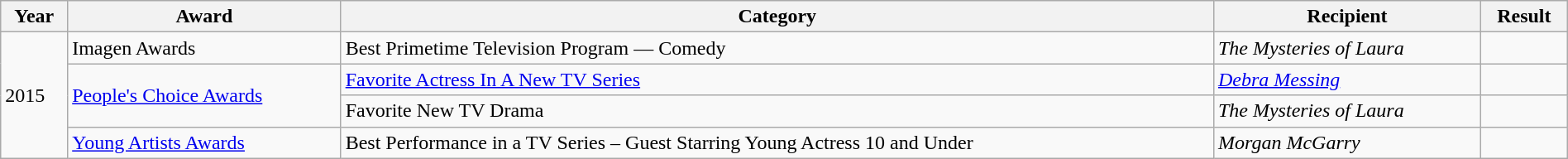<table class="wikitable sortable" style="width: 100%;">
<tr>
<th>Year</th>
<th>Award</th>
<th>Category</th>
<th>Recipient</th>
<th>Result</th>
</tr>
<tr>
<td rowspan="4">2015</td>
<td>Imagen Awards</td>
<td>Best Primetime Television Program — Comedy</td>
<td><em>The Mysteries of Laura</em></td>
<td></td>
</tr>
<tr>
<td rowspan="2"><a href='#'>People's Choice Awards</a></td>
<td><a href='#'>Favorite Actress In A New TV Series</a></td>
<td><em><a href='#'>Debra Messing</a></em></td>
<td></td>
</tr>
<tr>
<td>Favorite New TV Drama</td>
<td><em>The Mysteries of Laura</em></td>
<td></td>
</tr>
<tr>
<td><a href='#'>Young Artists Awards</a></td>
<td>Best Performance in a TV Series – Guest Starring Young Actress 10 and Under</td>
<td><em>Morgan McGarry</em></td>
<td></td>
</tr>
</table>
